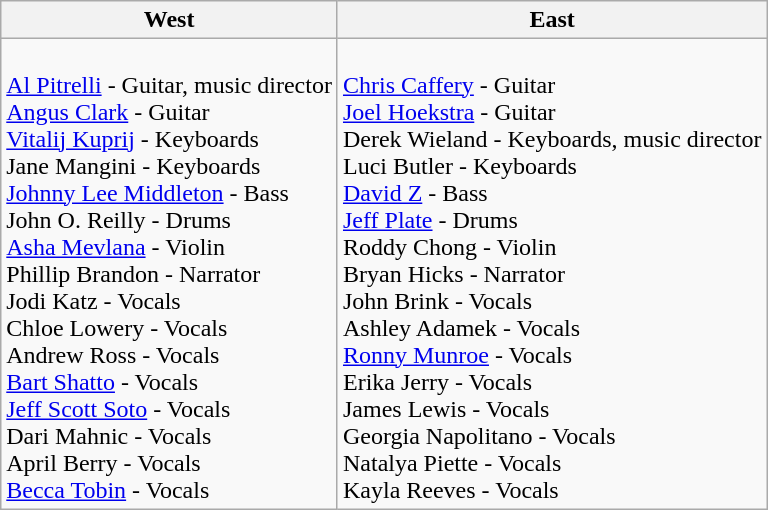<table class="wikitable">
<tr>
<th>West</th>
<th>East</th>
</tr>
<tr>
<td><br><a href='#'>Al Pitrelli</a> - Guitar, music director<br>
<a href='#'>Angus Clark</a> - Guitar<br>
<a href='#'>Vitalij Kuprij</a> - Keyboards<br>
Jane Mangini - Keyboards<br>
<a href='#'>Johnny Lee Middleton</a> - Bass<br>
John O. Reilly - Drums<br>
<a href='#'>Asha Mevlana</a> - Violin<br>
Phillip Brandon - Narrator<br>
Jodi Katz - Vocals<br>
Chloe Lowery - Vocals<br>
Andrew Ross - Vocals<br>
<a href='#'>Bart Shatto</a> - Vocals<br>
<a href='#'>Jeff Scott Soto</a> - Vocals<br>
Dari Mahnic - Vocals<br>
April Berry - Vocals<br>
<a href='#'>Becca Tobin</a> - Vocals<br></td>
<td><br><a href='#'>Chris Caffery</a> - Guitar<br>
<a href='#'>Joel Hoekstra</a> - Guitar<br>
Derek Wieland - Keyboards, music director<br>
Luci Butler - Keyboards<br>
<a href='#'>David Z</a> - Bass<br>
<a href='#'>Jeff Plate</a> - Drums<br>
Roddy Chong - Violin<br>
Bryan Hicks - Narrator<br>
John Brink - Vocals<br>
Ashley Adamek - Vocals<br>
<a href='#'>Ronny Munroe</a> - Vocals<br>
Erika Jerry - Vocals<br>
James Lewis - Vocals<br>
Georgia Napolitano - Vocals<br>
Natalya Piette - Vocals<br>
Kayla Reeves - Vocals<br></td>
</tr>
</table>
